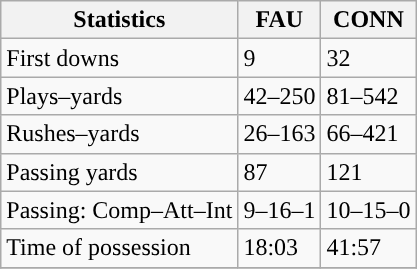<table class="wikitable" style="float: left;">
<tr>
<th>Statistics</th>
<th>FAU</th>
<th>CONN</th>
</tr>
<tr>
<td>First downs</td>
<td>9</td>
<td>32</td>
</tr>
<tr>
<td>Plays–yards</td>
<td>42–250</td>
<td>81–542</td>
</tr>
<tr>
<td>Rushes–yards</td>
<td>26–163</td>
<td>66–421</td>
</tr>
<tr>
<td>Passing yards</td>
<td>87</td>
<td>121</td>
</tr>
<tr>
<td>Passing: Comp–Att–Int</td>
<td>9–16–1</td>
<td>10–15–0</td>
</tr>
<tr>
<td>Time of possession</td>
<td>18:03</td>
<td>41:57</td>
</tr>
<tr>
</tr>
</table>
